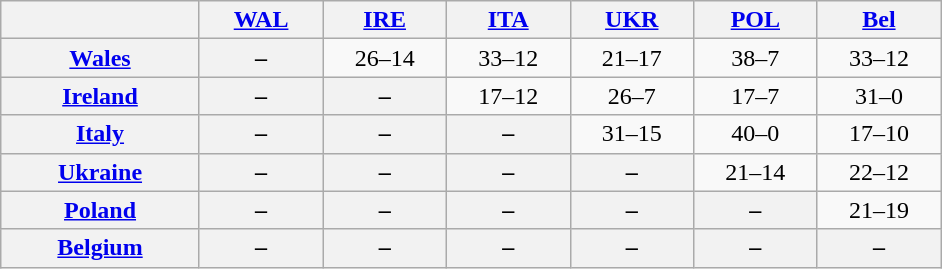<table class="wikitable" border="1" style="text-align:center">
<tr>
<th width="125"> </th>
<th width="75"><a href='#'>WAL</a></th>
<th width="75"><a href='#'>IRE</a></th>
<th width="75"><a href='#'>ITA</a></th>
<th width="75"><a href='#'>UKR</a></th>
<th width="75"><a href='#'>POL</a></th>
<th width="75"><a href='#'>Bel</a></th>
</tr>
<tr>
<th><a href='#'>Wales</a></th>
<th>–</th>
<td>26–14</td>
<td>33–12</td>
<td>21–17</td>
<td>38–7</td>
<td>33–12</td>
</tr>
<tr>
<th><a href='#'>Ireland</a></th>
<th>–</th>
<th>–</th>
<td>17–12</td>
<td>26–7</td>
<td>17–7</td>
<td>31–0</td>
</tr>
<tr>
<th><a href='#'>Italy</a></th>
<th>–</th>
<th>–</th>
<th>–</th>
<td>31–15</td>
<td>40–0</td>
<td>17–10</td>
</tr>
<tr>
<th><a href='#'>Ukraine</a></th>
<th>–</th>
<th>–</th>
<th>–</th>
<th>–</th>
<td>21–14</td>
<td>22–12</td>
</tr>
<tr>
<th><a href='#'>Poland</a></th>
<th>–</th>
<th>–</th>
<th>–</th>
<th>–</th>
<th>–</th>
<td>21–19</td>
</tr>
<tr>
<th><a href='#'>Belgium</a></th>
<th>–</th>
<th>–</th>
<th>–</th>
<th>–</th>
<th>–</th>
<th>–</th>
</tr>
</table>
